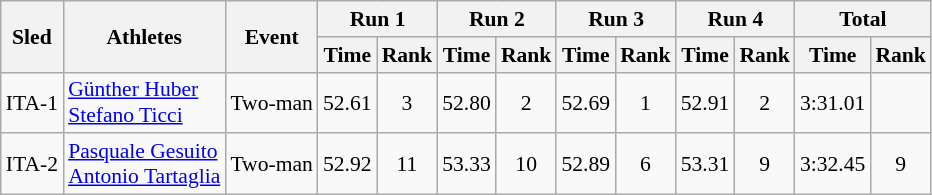<table class="wikitable" border="1" style="font-size:90%">
<tr>
<th rowspan="2">Sled</th>
<th rowspan="2">Athletes</th>
<th rowspan="2">Event</th>
<th colspan="2">Run 1</th>
<th colspan="2">Run 2</th>
<th colspan="2">Run 3</th>
<th colspan="2">Run 4</th>
<th colspan="2">Total</th>
</tr>
<tr>
<th>Time</th>
<th>Rank</th>
<th>Time</th>
<th>Rank</th>
<th>Time</th>
<th>Rank</th>
<th>Time</th>
<th>Rank</th>
<th>Time</th>
<th>Rank</th>
</tr>
<tr>
<td align="center">ITA-1</td>
<td><a href='#'>Günther Huber</a><br><a href='#'>Stefano Ticci</a></td>
<td>Two-man</td>
<td align="center">52.61</td>
<td align="center">3</td>
<td align="center">52.80</td>
<td align="center">2</td>
<td align="center">52.69</td>
<td align="center">1</td>
<td align="center">52.91</td>
<td align="center">2</td>
<td align="center">3:31.01</td>
<td align="center"></td>
</tr>
<tr>
<td align="center">ITA-2</td>
<td><a href='#'>Pasquale Gesuito</a><br><a href='#'>Antonio Tartaglia</a></td>
<td>Two-man</td>
<td align="center">52.92</td>
<td align="center">11</td>
<td align="center">53.33</td>
<td align="center">10</td>
<td align="center">52.89</td>
<td align="center">6</td>
<td align="center">53.31</td>
<td align="center">9</td>
<td align="center">3:32.45</td>
<td align="center">9</td>
</tr>
</table>
